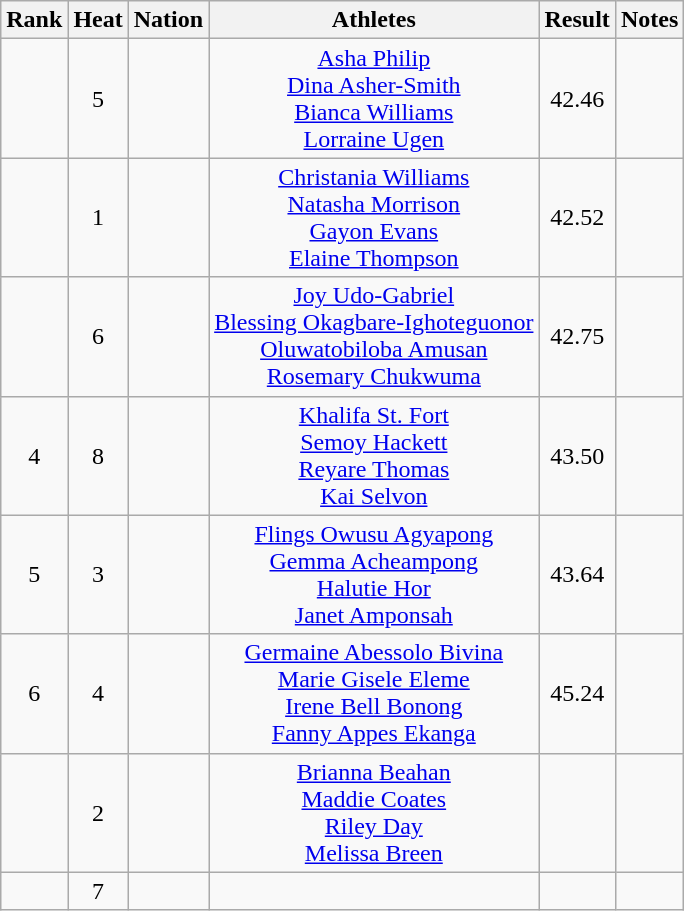<table class="wikitable sortable" style="text-align:center">
<tr>
<th>Rank</th>
<th>Heat</th>
<th>Nation</th>
<th>Athletes</th>
<th>Result</th>
<th>Notes</th>
</tr>
<tr>
<td></td>
<td>5</td>
<td align="left"></td>
<td><a href='#'>Asha Philip</a><br><a href='#'>Dina Asher-Smith</a><br><a href='#'>Bianca Williams</a><br><a href='#'>Lorraine Ugen</a></td>
<td>42.46</td>
<td></td>
</tr>
<tr>
<td></td>
<td>1</td>
<td align="left"></td>
<td><a href='#'>Christania Williams</a><br><a href='#'>Natasha Morrison</a><br><a href='#'>Gayon Evans</a><br><a href='#'>Elaine Thompson</a></td>
<td>42.52</td>
<td></td>
</tr>
<tr>
<td></td>
<td>6</td>
<td align="left"></td>
<td><a href='#'>Joy Udo-Gabriel</a><br><a href='#'>Blessing Okagbare-Ighoteguonor</a><br><a href='#'>Oluwatobiloba Amusan</a><br><a href='#'>Rosemary Chukwuma</a></td>
<td>42.75</td>
<td></td>
</tr>
<tr>
<td>4</td>
<td>8</td>
<td align="left"></td>
<td><a href='#'>Khalifa St. Fort</a><br><a href='#'>Semoy Hackett</a><br><a href='#'>Reyare Thomas</a><br><a href='#'>Kai Selvon</a></td>
<td>43.50</td>
<td></td>
</tr>
<tr>
<td>5</td>
<td>3</td>
<td align="left"></td>
<td><a href='#'>Flings Owusu Agyapong</a><br><a href='#'>Gemma Acheampong</a><br><a href='#'>Halutie Hor</a><br><a href='#'>Janet Amponsah</a></td>
<td>43.64</td>
<td></td>
</tr>
<tr>
<td>6</td>
<td>4</td>
<td align="left"></td>
<td><a href='#'>Germaine Abessolo Bivina</a><br><a href='#'>Marie Gisele Eleme</a><br><a href='#'>Irene Bell Bonong</a><br><a href='#'>Fanny Appes Ekanga</a></td>
<td>45.24</td>
<td></td>
</tr>
<tr>
<td></td>
<td>2</td>
<td align="left"></td>
<td><a href='#'>Brianna Beahan</a><br><a href='#'>Maddie Coates</a><br><a href='#'>Riley Day</a><br><a href='#'>Melissa Breen</a></td>
<td></td>
<td></td>
</tr>
<tr>
<td></td>
<td>7</td>
<td align="left"></td>
<td></td>
<td></td>
<td></td>
</tr>
</table>
